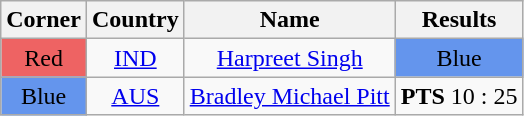<table class="wikitable" style="text-align:center">
<tr>
<th>Corner</th>
<th>Country</th>
<th>Name</th>
<th>Results</th>
</tr>
<tr>
<td bgcolor="#EE6363">Red</td>
<td><a href='#'>IND</a></td>
<td><a href='#'>Harpreet Singh</a></td>
<td bgcolor="#6495ED">Blue</td>
</tr>
<tr>
<td bgcolor="#6495ED">Blue</td>
<td><a href='#'>AUS</a></td>
<td><a href='#'>Bradley Michael Pitt</a></td>
<td><strong>PTS</strong> 10 : 25</td>
</tr>
</table>
